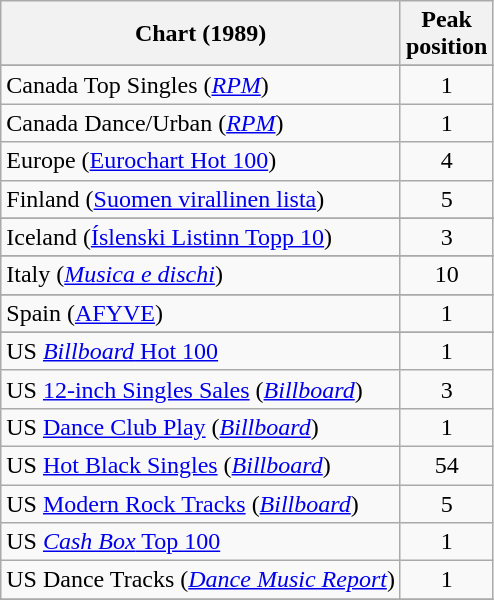<table class="wikitable sortable">
<tr>
<th>Chart (1989)</th>
<th>Peak<br>position</th>
</tr>
<tr>
</tr>
<tr>
</tr>
<tr>
</tr>
<tr>
<td>Canada Top Singles (<em><a href='#'>RPM</a></em>)</td>
<td align="center">1</td>
</tr>
<tr>
<td>Canada Dance/Urban (<em><a href='#'>RPM</a></em>)</td>
<td align="center">1</td>
</tr>
<tr>
<td>Europe (<a href='#'>Eurochart Hot 100</a>)</td>
<td align="center">4</td>
</tr>
<tr>
<td>Finland (<a href='#'>Suomen virallinen lista</a>)</td>
<td align="center">5</td>
</tr>
<tr>
</tr>
<tr>
<td>Iceland (<a href='#'>Íslenski Listinn Topp 10</a>)</td>
<td align="center">3</td>
</tr>
<tr>
</tr>
<tr>
<td>Italy (<em><a href='#'>Musica e dischi</a></em>)</td>
<td align="center">10</td>
</tr>
<tr>
</tr>
<tr>
</tr>
<tr>
</tr>
<tr>
</tr>
<tr>
<td>Spain (<a href='#'>AFYVE</a>)</td>
<td align="center">1</td>
</tr>
<tr>
</tr>
<tr>
</tr>
<tr>
</tr>
<tr>
<td>US <a href='#'><em>Billboard</em> Hot 100</a></td>
<td align="center">1</td>
</tr>
<tr>
<td>US <a href='#'>12-inch Singles Sales</a> (<em><a href='#'>Billboard</a></em>)</td>
<td align="center">3</td>
</tr>
<tr>
<td>US <a href='#'>Dance Club Play</a> (<em><a href='#'>Billboard</a></em>)</td>
<td align="center">1</td>
</tr>
<tr>
<td>US <a href='#'>Hot Black Singles</a> (<em><a href='#'>Billboard</a></em>)</td>
<td align="center">54</td>
</tr>
<tr>
<td>US <a href='#'>Modern Rock Tracks</a> (<em><a href='#'>Billboard</a></em>)</td>
<td align="center">5</td>
</tr>
<tr>
<td>US <a href='#'><em>Cash Box</em> Top 100</a></td>
<td align="center">1</td>
</tr>
<tr>
<td>US Dance Tracks (<em><a href='#'>Dance Music Report</a></em>)</td>
<td align="center">1</td>
</tr>
<tr>
</tr>
</table>
